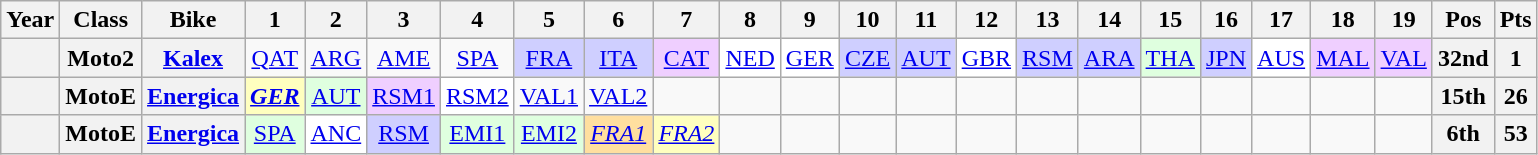<table class="wikitable" style="text-align:center;">
<tr>
<th>Year</th>
<th>Class</th>
<th>Bike</th>
<th>1</th>
<th>2</th>
<th>3</th>
<th>4</th>
<th>5</th>
<th>6</th>
<th>7</th>
<th>8</th>
<th>9</th>
<th>10</th>
<th>11</th>
<th>12</th>
<th>13</th>
<th>14</th>
<th>15</th>
<th>16</th>
<th>17</th>
<th>18</th>
<th>19</th>
<th>Pos</th>
<th>Pts</th>
</tr>
<tr>
<th></th>
<th>Moto2</th>
<th><a href='#'>Kalex</a></th>
<td><a href='#'>QAT</a></td>
<td><a href='#'>ARG</a></td>
<td><a href='#'>AME</a></td>
<td><a href='#'>SPA</a></td>
<td style="background:#cfcfff;"><a href='#'>FRA</a><br></td>
<td style="background:#cfcfff;"><a href='#'>ITA</a><br></td>
<td style="background:#efcfff;"><a href='#'>CAT</a><br></td>
<td style="background:#ffffff;"><a href='#'>NED</a><br></td>
<td style="background:#ffffff;"><a href='#'>GER</a><br></td>
<td style="background:#cfcfff;"><a href='#'>CZE</a><br></td>
<td style="background:#cfcfff;"><a href='#'>AUT</a><br></td>
<td style="background:#ffffff;"><a href='#'>GBR</a><br></td>
<td style="background:#cfcfff;"><a href='#'>RSM</a><br></td>
<td style="background:#cfcfff;"><a href='#'>ARA</a><br></td>
<td style="background:#dfffdf;"><a href='#'>THA</a><br></td>
<td style="background:#cfcfff;"><a href='#'>JPN</a><br></td>
<td style="background:#ffffff;"><a href='#'>AUS</a><br></td>
<td style="background:#efcfff;"><a href='#'>MAL</a><br></td>
<td style="background:#efcfff;"><a href='#'>VAL</a><br></td>
<th>32nd</th>
<th>1</th>
</tr>
<tr>
<th></th>
<th>MotoE</th>
<th><a href='#'>Energica</a></th>
<td style="background:#ffffbf;"><strong><em><a href='#'>GER</a></em></strong><br></td>
<td style="background:#dfffdf;"><a href='#'>AUT</a><br></td>
<td style="background:#efcfff;"><a href='#'>RSM1</a><br></td>
<td style="background:#ffffff;"><a href='#'>RSM2</a><br></td>
<td><a href='#'>VAL1</a></td>
<td><a href='#'>VAL2</a></td>
<td></td>
<td></td>
<td></td>
<td></td>
<td></td>
<td></td>
<td></td>
<td></td>
<td></td>
<td></td>
<td></td>
<td></td>
<td></td>
<th>15th</th>
<th>26</th>
</tr>
<tr>
<th></th>
<th>MotoE</th>
<th><a href='#'>Energica</a></th>
<td style="background:#dfffdf;"><a href='#'>SPA</a><br></td>
<td style="background:#ffffff;"><a href='#'>ANC</a><br></td>
<td style="background:#cfcfff;"><a href='#'>RSM</a><br></td>
<td style="background:#dfffdf;"><a href='#'>EMI1</a><br></td>
<td style="background:#dfffdf;"><a href='#'>EMI2</a><br></td>
<td style="background:#ffdf9f;"><em><a href='#'>FRA1</a></em><br></td>
<td style="background:#ffffbf;"><em><a href='#'>FRA2</a></em><br></td>
<td></td>
<td></td>
<td></td>
<td></td>
<td></td>
<td></td>
<td></td>
<td></td>
<td></td>
<td></td>
<td></td>
<td></td>
<th>6th</th>
<th>53</th>
</tr>
</table>
